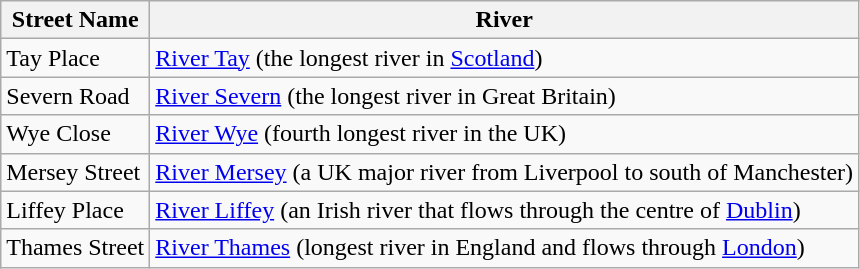<table class="wikitable">
<tr>
<th>Street Name</th>
<th>River</th>
</tr>
<tr>
<td>Tay Place</td>
<td><a href='#'>River Tay</a> (the longest river in <a href='#'>Scotland</a>)</td>
</tr>
<tr>
<td>Severn Road</td>
<td><a href='#'>River Severn</a> (the longest river in Great Britain)</td>
</tr>
<tr>
<td>Wye Close</td>
<td><a href='#'>River Wye</a> (fourth longest river in the UK)</td>
</tr>
<tr>
<td>Mersey Street</td>
<td><a href='#'>River Mersey</a> (a UK major river from Liverpool to south of Manchester)</td>
</tr>
<tr>
<td>Liffey Place</td>
<td><a href='#'>River Liffey</a> (an Irish river that flows through the centre of <a href='#'>Dublin</a>)</td>
</tr>
<tr>
<td>Thames Street</td>
<td><a href='#'>River Thames</a> (longest river in England and flows through <a href='#'>London</a>)</td>
</tr>
</table>
